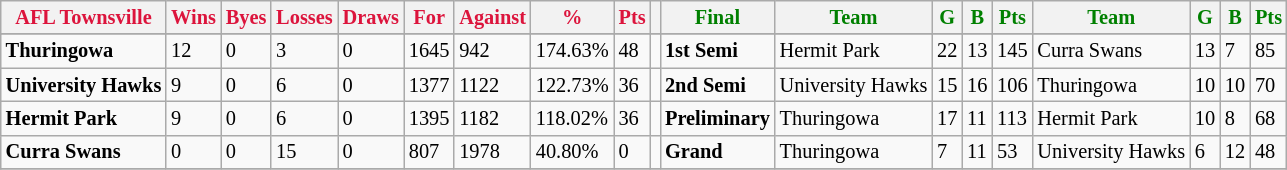<table class="wikitable" style="font-size: 85%; text-align: left">
<tr>
<th style="color:crimson">AFL Townsville</th>
<th style="color:crimson">Wins</th>
<th style="color:crimson">Byes</th>
<th style="color:crimson">Losses</th>
<th style="color:crimson">Draws</th>
<th style="color:crimson">For</th>
<th style="color:crimson">Against</th>
<th style="color:crimson">%</th>
<th style="color:crimson">Pts</th>
<th></th>
<th style="color:green">Final</th>
<th style="color:green">Team</th>
<th style="color:green">G</th>
<th style="color:green">B</th>
<th style="color:green">Pts</th>
<th style="color:green">Team</th>
<th style="color:green">G</th>
<th style="color:green">B</th>
<th style="color:green">Pts</th>
</tr>
<tr>
</tr>
<tr>
</tr>
<tr>
<td><strong>	Thuringowa	</strong></td>
<td>12</td>
<td>0</td>
<td>3</td>
<td>0</td>
<td>1645</td>
<td>942</td>
<td>174.63%</td>
<td>48</td>
<td></td>
<td><strong>1st Semi</strong></td>
<td>Hermit Park</td>
<td>22</td>
<td>13</td>
<td>145</td>
<td>Curra Swans</td>
<td>13</td>
<td>7</td>
<td>85</td>
</tr>
<tr>
<td><strong>	University Hawks	</strong></td>
<td>9</td>
<td>0</td>
<td>6</td>
<td>0</td>
<td>1377</td>
<td>1122</td>
<td>122.73%</td>
<td>36</td>
<td></td>
<td><strong>2nd Semi</strong></td>
<td>University Hawks</td>
<td>15</td>
<td>16</td>
<td>106</td>
<td>Thuringowa</td>
<td>10</td>
<td>10</td>
<td>70</td>
</tr>
<tr>
<td><strong>	Hermit Park	</strong></td>
<td>9</td>
<td>0</td>
<td>6</td>
<td>0</td>
<td>1395</td>
<td>1182</td>
<td>118.02%</td>
<td>36</td>
<td></td>
<td><strong>Preliminary</strong></td>
<td>Thuringowa</td>
<td>17</td>
<td>11</td>
<td>113</td>
<td>Hermit Park</td>
<td>10</td>
<td>8</td>
<td>68</td>
</tr>
<tr>
<td><strong>	Curra Swans	</strong></td>
<td>0</td>
<td>0</td>
<td>15</td>
<td>0</td>
<td>807</td>
<td>1978</td>
<td>40.80%</td>
<td>0</td>
<td></td>
<td><strong>Grand</strong></td>
<td>Thuringowa</td>
<td>7</td>
<td>11</td>
<td>53</td>
<td>University Hawks</td>
<td>6</td>
<td>12</td>
<td>48</td>
</tr>
<tr>
</tr>
</table>
